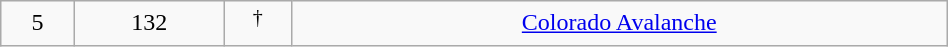<table class="wikitable sortable" width="50%">
<tr align="center" bgcolor="">
<td>5</td>
<td>132</td>
<td> <sup>†</sup></td>
<td><a href='#'>Colorado Avalanche</a></td>
</tr>
</table>
